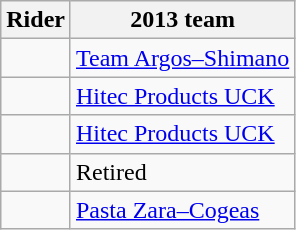<table class="wikitable">
<tr>
<th>Rider</th>
<th>2013 team</th>
</tr>
<tr>
<td></td>
<td><a href='#'>Team Argos–Shimano</a></td>
</tr>
<tr>
<td></td>
<td><a href='#'>Hitec Products UCK</a></td>
</tr>
<tr>
<td></td>
<td><a href='#'>Hitec Products UCK</a></td>
</tr>
<tr>
<td></td>
<td>Retired</td>
</tr>
<tr>
<td></td>
<td><a href='#'>Pasta Zara–Cogeas</a></td>
</tr>
</table>
